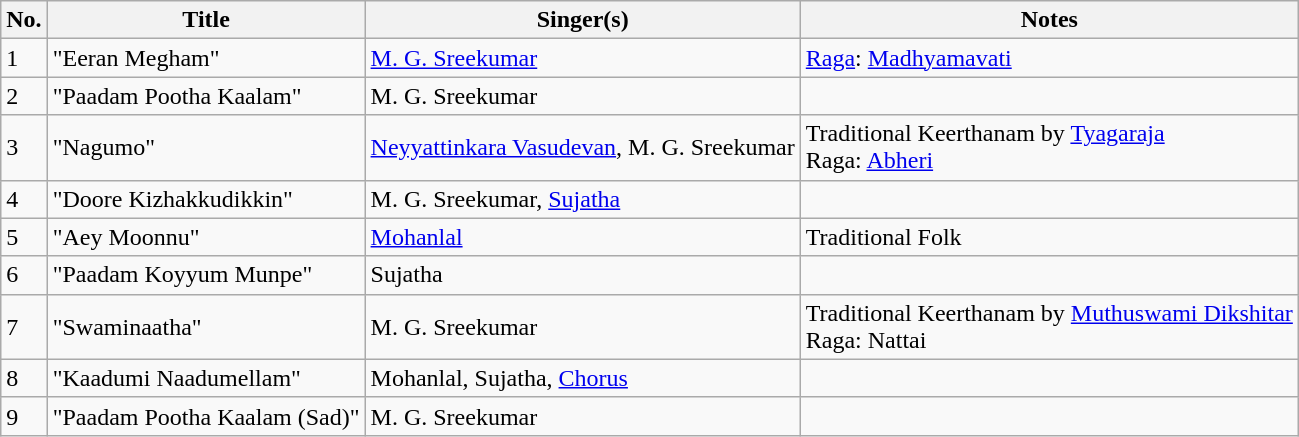<table class="wikitable">
<tr>
<th>No.</th>
<th>Title</th>
<th>Singer(s)</th>
<th>Notes</th>
</tr>
<tr>
<td>1</td>
<td>"Eeran Megham"</td>
<td><a href='#'>M. G. Sreekumar</a></td>
<td><a href='#'>Raga</a>: <a href='#'>Madhyamavati</a></td>
</tr>
<tr>
<td>2</td>
<td>"Paadam Pootha Kaalam"</td>
<td>M. G. Sreekumar</td>
<td></td>
</tr>
<tr>
<td>3</td>
<td>"Nagumo"</td>
<td><a href='#'>Neyyattinkara Vasudevan</a>, M. G. Sreekumar</td>
<td>Traditional Keerthanam by <a href='#'>Tyagaraja</a><br>Raga: <a href='#'>Abheri</a></td>
</tr>
<tr>
<td>4</td>
<td>"Doore Kizhakkudikkin"</td>
<td>M. G. Sreekumar, <a href='#'>Sujatha</a></td>
<td></td>
</tr>
<tr>
<td>5</td>
<td>"Aey Moonnu"</td>
<td><a href='#'>Mohanlal</a></td>
<td>Traditional Folk</td>
</tr>
<tr>
<td>6</td>
<td>"Paadam Koyyum Munpe"</td>
<td>Sujatha</td>
<td></td>
</tr>
<tr>
<td>7</td>
<td>"Swaminaatha"</td>
<td>M. G. Sreekumar</td>
<td>Traditional Keerthanam by <a href='#'>Muthuswami Dikshitar</a><br>Raga: Nattai</td>
</tr>
<tr>
<td>8</td>
<td>"Kaadumi Naadumellam"</td>
<td>Mohanlal, Sujatha, <a href='#'>Chorus</a></td>
<td></td>
</tr>
<tr>
<td>9</td>
<td>"Paadam Pootha Kaalam (Sad)"</td>
<td>M. G. Sreekumar</td>
<td></td>
</tr>
</table>
